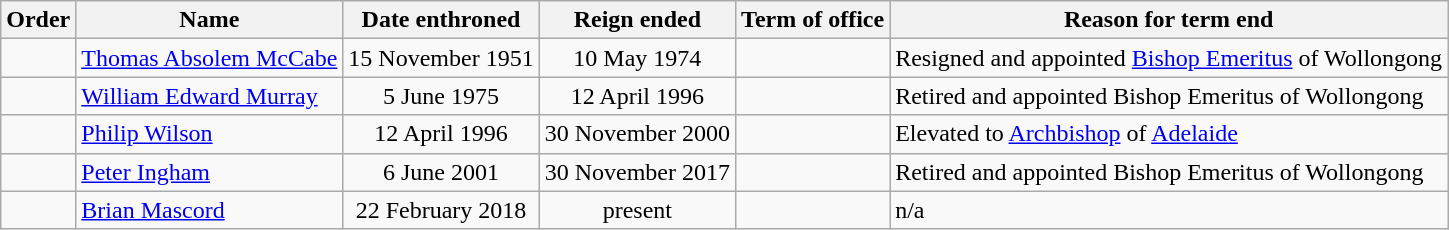<table class="wikitable">
<tr>
<th>Order</th>
<th>Name</th>
<th>Date enthroned</th>
<th>Reign ended</th>
<th>Term of office</th>
<th>Reason for term end</th>
</tr>
<tr>
<td style="text-align: center"></td>
<td><a href='#'>Thomas Absolem McCabe</a></td>
<td style="text-align: center">15 November 1951</td>
<td style="text-align: center">10 May 1974</td>
<td style="text-align: right"></td>
<td>Resigned and appointed <a href='#'>Bishop Emeritus</a> of Wollongong</td>
</tr>
<tr>
<td style="text-align: center"></td>
<td><a href='#'>William Edward Murray</a></td>
<td style="text-align: center">5 June 1975</td>
<td style="text-align: center">12 April 1996</td>
<td style="text-align: right"></td>
<td>Retired and appointed Bishop Emeritus of Wollongong</td>
</tr>
<tr>
<td style="text-align: center"></td>
<td><a href='#'>Philip Wilson</a></td>
<td style="text-align: center">12 April 1996</td>
<td style="text-align: center">30 November 2000</td>
<td style="text-align: right"></td>
<td>Elevated to <a href='#'>Archbishop</a> of <a href='#'>Adelaide</a></td>
</tr>
<tr>
<td style="text-align: center"></td>
<td><a href='#'>Peter Ingham</a></td>
<td style="text-align: center">6 June 2001</td>
<td style="text-align: center">30 November 2017</td>
<td style="text-align: right"></td>
<td>Retired and appointed Bishop Emeritus of Wollongong</td>
</tr>
<tr>
<td style="text-align: center"></td>
<td><a href='#'>Brian Mascord</a></td>
<td style="text-align: center">22 February 2018</td>
<td style="text-align: center">present</td>
<td style="text-align: right"></td>
<td>n/a</td>
</tr>
</table>
